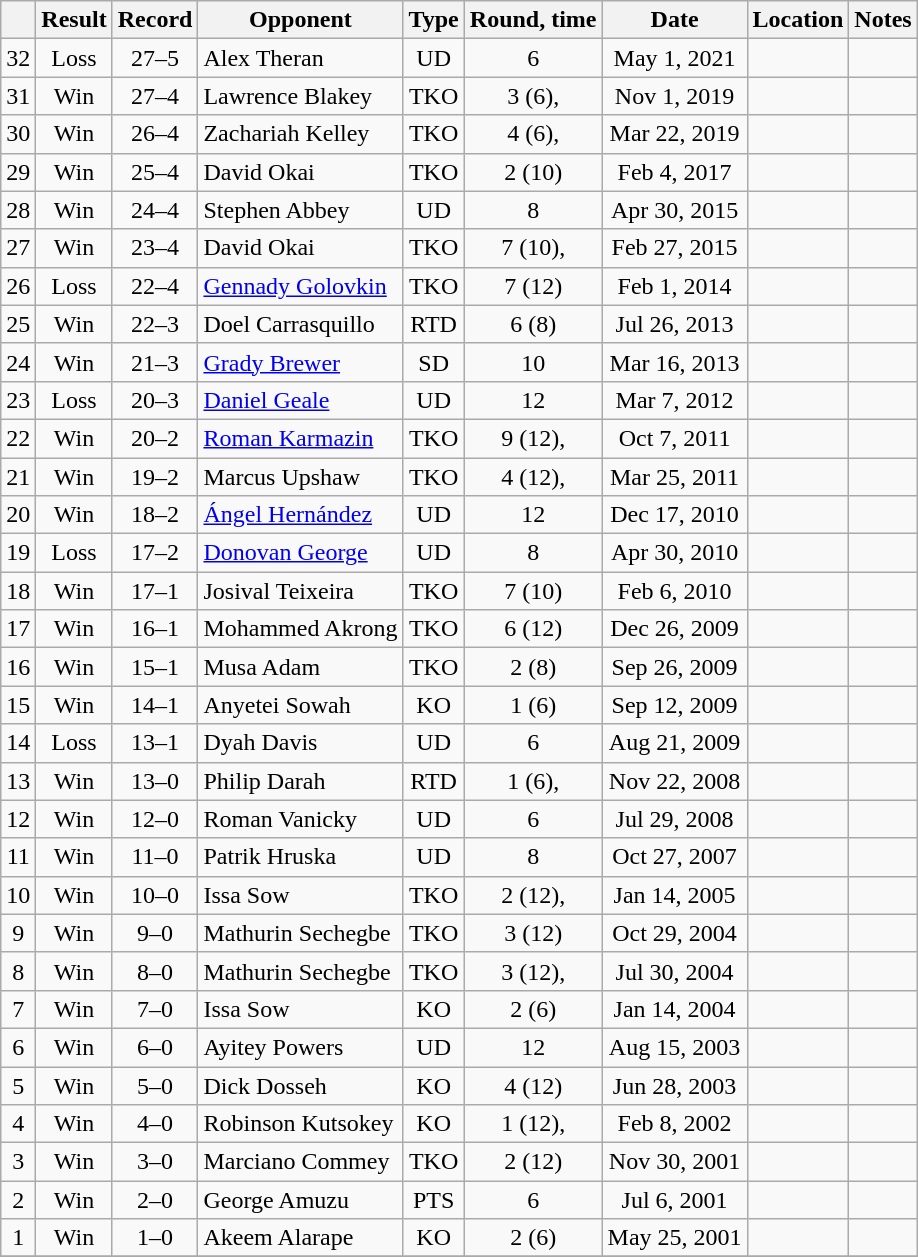<table class="wikitable" style="text-align:center">
<tr>
<th></th>
<th>Result</th>
<th>Record</th>
<th>Opponent</th>
<th>Type</th>
<th>Round, time</th>
<th>Date</th>
<th>Location</th>
<th>Notes</th>
</tr>
<tr>
<td>32</td>
<td>Loss</td>
<td>27–5</td>
<td align=left>Alex Theran</td>
<td>UD</td>
<td>6</td>
<td>May 1, 2021</td>
<td style="text-align:left;"></td>
<td></td>
</tr>
<tr>
<td>31</td>
<td>Win</td>
<td>27–4</td>
<td align=left>Lawrence Blakey</td>
<td>TKO</td>
<td>3 (6), </td>
<td>Nov 1, 2019</td>
<td style="text-align:left;"></td>
<td></td>
</tr>
<tr>
<td>30</td>
<td>Win</td>
<td>26–4</td>
<td align=left>Zachariah Kelley</td>
<td>TKO</td>
<td>4 (6), </td>
<td>Mar 22, 2019</td>
<td style="text-align:left;"></td>
<td></td>
</tr>
<tr>
<td>29</td>
<td>Win</td>
<td>25–4</td>
<td align=left>David Okai</td>
<td>TKO</td>
<td>2 (10)</td>
<td>Feb 4, 2017</td>
<td style="text-align:left;"></td>
<td></td>
</tr>
<tr>
<td>28</td>
<td>Win</td>
<td>24–4</td>
<td align=left>Stephen Abbey</td>
<td>UD</td>
<td>8</td>
<td>Apr 30, 2015</td>
<td style="text-align:left;"></td>
<td></td>
</tr>
<tr>
<td>27</td>
<td>Win</td>
<td>23–4</td>
<td align=left>David Okai</td>
<td>TKO</td>
<td>7 (10), </td>
<td>Feb 27, 2015</td>
<td style="text-align:left;"></td>
<td></td>
</tr>
<tr>
<td>26</td>
<td>Loss</td>
<td>22–4</td>
<td align=left><a href='#'>Gennady Golovkin</a></td>
<td>TKO</td>
<td>7 (12)</td>
<td>Feb 1, 2014</td>
<td style="text-align:left;"></td>
<td style="text-align:left;"></td>
</tr>
<tr>
<td>25</td>
<td>Win</td>
<td>22–3</td>
<td align=left>Doel Carrasquillo</td>
<td>RTD</td>
<td>6 (8)</td>
<td>Jul 26, 2013</td>
<td style="text-align:left;"></td>
<td></td>
</tr>
<tr>
<td>24</td>
<td>Win</td>
<td>21–3</td>
<td align=left><a href='#'>Grady Brewer</a></td>
<td>SD</td>
<td>10</td>
<td>Mar 16, 2013</td>
<td style="text-align:left;"></td>
<td></td>
</tr>
<tr>
<td>23</td>
<td>Loss</td>
<td>20–3</td>
<td align=left><a href='#'>Daniel Geale</a></td>
<td>UD</td>
<td>12</td>
<td>Mar 7, 2012</td>
<td style="text-align:left;"></td>
<td style="text-align:left;"></td>
</tr>
<tr>
<td>22</td>
<td>Win</td>
<td>20–2</td>
<td align=left><a href='#'>Roman Karmazin</a></td>
<td>TKO</td>
<td>9 (12), </td>
<td>Oct 7, 2011</td>
<td style="text-align:left;"></td>
<td></td>
</tr>
<tr>
<td>21</td>
<td>Win</td>
<td>19–2</td>
<td align=left>Marcus Upshaw</td>
<td>TKO</td>
<td>4 (12), </td>
<td>Mar 25, 2011</td>
<td style="text-align:left;"></td>
<td style="text-align:left;"></td>
</tr>
<tr>
<td>20</td>
<td>Win</td>
<td>18–2</td>
<td align=left><a href='#'>Ángel Hernández</a></td>
<td>UD</td>
<td>12</td>
<td>Dec 17, 2010</td>
<td style="text-align:left;"></td>
<td style="text-align:left;"></td>
</tr>
<tr>
<td>19</td>
<td>Loss</td>
<td>17–2</td>
<td align=left><a href='#'>Donovan George</a></td>
<td>UD</td>
<td>8</td>
<td>Apr 30, 2010</td>
<td style="text-align:left;"></td>
<td></td>
</tr>
<tr>
<td>18</td>
<td>Win</td>
<td>17–1</td>
<td align=left>Josival Teixeira</td>
<td>TKO</td>
<td>7 (10)</td>
<td>Feb 6, 2010</td>
<td style="text-align:left;"></td>
<td></td>
</tr>
<tr>
<td>17</td>
<td>Win</td>
<td>16–1</td>
<td align=left>Mohammed Akrong</td>
<td>TKO</td>
<td>6 (12)</td>
<td>Dec 26, 2009</td>
<td style="text-align:left;"></td>
<td style="text-align:left;"></td>
</tr>
<tr>
<td>16</td>
<td>Win</td>
<td>15–1</td>
<td align=left>Musa Adam</td>
<td>TKO</td>
<td>2 (8)</td>
<td>Sep 26, 2009</td>
<td style="text-align:left;"></td>
<td></td>
</tr>
<tr>
<td>15</td>
<td>Win</td>
<td>14–1</td>
<td align=left>Anyetei Sowah</td>
<td>KO</td>
<td>1 (6)</td>
<td>Sep 12, 2009</td>
<td style="text-align:left;"></td>
<td></td>
</tr>
<tr>
<td>14</td>
<td>Loss</td>
<td>13–1</td>
<td align=left>Dyah Davis</td>
<td>UD</td>
<td>6</td>
<td>Aug 21, 2009</td>
<td style="text-align:left;"></td>
<td></td>
</tr>
<tr>
<td>13</td>
<td>Win</td>
<td>13–0</td>
<td align=left>Philip Darah</td>
<td>RTD</td>
<td>1 (6), </td>
<td>Nov 22, 2008</td>
<td style="text-align:left;"></td>
<td></td>
</tr>
<tr>
<td>12</td>
<td>Win</td>
<td>12–0</td>
<td align=left>Roman Vanicky</td>
<td>UD</td>
<td>6</td>
<td>Jul 29, 2008</td>
<td style="text-align:left;"></td>
<td></td>
</tr>
<tr>
<td>11</td>
<td>Win</td>
<td>11–0</td>
<td align=left>Patrik Hruska</td>
<td>UD</td>
<td>8</td>
<td>Oct 27, 2007</td>
<td style="text-align:left;"></td>
<td></td>
</tr>
<tr>
<td>10</td>
<td>Win</td>
<td>10–0</td>
<td align=left>Issa Sow</td>
<td>TKO</td>
<td>2 (12), </td>
<td>Jan 14, 2005</td>
<td style="text-align:left;"></td>
<td></td>
</tr>
<tr>
<td>9</td>
<td>Win</td>
<td>9–0</td>
<td align=left>Mathurin Sechegbe</td>
<td>TKO</td>
<td>3 (12)</td>
<td>Oct 29, 2004</td>
<td style="text-align:left;"></td>
<td style="text-align:left;"></td>
</tr>
<tr>
<td>8</td>
<td>Win</td>
<td>8–0</td>
<td align=left>Mathurin Sechegbe</td>
<td>TKO</td>
<td>3 (12), </td>
<td>Jul 30, 2004</td>
<td style="text-align:left;"></td>
<td style="text-align:left;"></td>
</tr>
<tr>
<td>7</td>
<td>Win</td>
<td>7–0</td>
<td align=left>Issa Sow</td>
<td>KO</td>
<td>2 (6)</td>
<td>Jan 14, 2004</td>
<td style="text-align:left;"></td>
<td></td>
</tr>
<tr>
<td>6</td>
<td>Win</td>
<td>6–0</td>
<td align=left>Ayitey Powers</td>
<td>UD</td>
<td>12</td>
<td>Aug 15, 2003</td>
<td style="text-align:left;"></td>
<td style="text-align:left;"></td>
</tr>
<tr>
<td>5</td>
<td>Win</td>
<td>5–0</td>
<td align=left>Dick Dosseh</td>
<td>KO</td>
<td>4 (12)</td>
<td>Jun 28, 2003</td>
<td style="text-align:left;"></td>
<td style="text-align:left;"></td>
</tr>
<tr>
<td>4</td>
<td>Win</td>
<td>4–0</td>
<td align=left>Robinson Kutsokey</td>
<td>KO</td>
<td>1 (12), </td>
<td>Feb 8, 2002</td>
<td style="text-align:left;"></td>
<td style="text-align:left;"></td>
</tr>
<tr>
<td>3</td>
<td>Win</td>
<td>3–0</td>
<td align=left>Marciano Commey</td>
<td>TKO</td>
<td>2 (12)</td>
<td>Nov 30, 2001</td>
<td style="text-align:left;"></td>
<td style="text-align:left;"></td>
</tr>
<tr>
<td>2</td>
<td>Win</td>
<td>2–0</td>
<td align=left>George Amuzu</td>
<td>PTS</td>
<td>6</td>
<td>Jul 6, 2001</td>
<td style="text-align:left;"></td>
<td></td>
</tr>
<tr>
<td>1</td>
<td>Win</td>
<td>1–0</td>
<td align=left>Akeem Alarape</td>
<td>KO</td>
<td>2 (6)</td>
<td>May 25, 2001</td>
<td style="text-align:left;"></td>
<td></td>
</tr>
<tr>
</tr>
</table>
